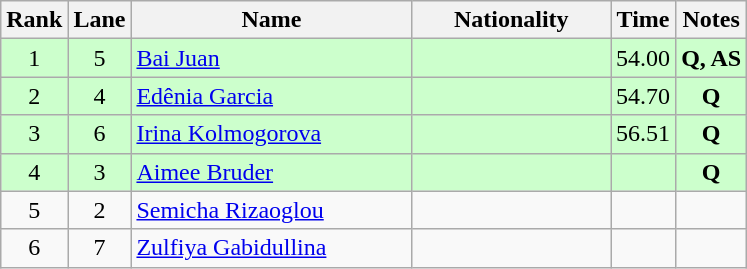<table class="wikitable sortable" style="text-align:center">
<tr>
<th>Rank</th>
<th>Lane</th>
<th style="width:180px">Name</th>
<th style="width:125px">Nationality</th>
<th>Time</th>
<th>Notes</th>
</tr>
<tr style="background:#cfc;">
<td>1</td>
<td>5</td>
<td style="text-align:left;"><a href='#'>Bai Juan</a></td>
<td style="text-align:left;"></td>
<td>54.00</td>
<td><strong>Q, AS</strong></td>
</tr>
<tr style="background:#cfc;">
<td>2</td>
<td>4</td>
<td style="text-align:left;"><a href='#'>Edênia Garcia</a></td>
<td style="text-align:left;"></td>
<td>54.70</td>
<td><strong>Q</strong></td>
</tr>
<tr style="background:#cfc;">
<td>3</td>
<td>6</td>
<td style="text-align:left;"><a href='#'>Irina Kolmogorova</a></td>
<td style="text-align:left;"></td>
<td>56.51</td>
<td><strong>Q</strong></td>
</tr>
<tr style="background:#cfc;">
<td>4</td>
<td>3</td>
<td style="text-align:left;"><a href='#'>Aimee Bruder</a></td>
<td style="text-align:left;"></td>
<td></td>
<td><strong>Q</strong></td>
</tr>
<tr>
<td>5</td>
<td>2</td>
<td style="text-align:left;"><a href='#'>Semicha Rizaoglou</a></td>
<td style="text-align:left;"></td>
<td></td>
<td></td>
</tr>
<tr>
<td>6</td>
<td>7</td>
<td style="text-align:left;"><a href='#'>Zulfiya Gabidullina</a></td>
<td style="text-align:left;"></td>
<td></td>
<td></td>
</tr>
</table>
